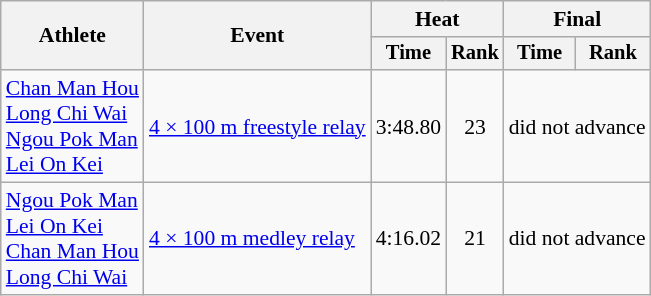<table class=wikitable style="font-size:90%">
<tr>
<th rowspan="2">Athlete</th>
<th rowspan="2">Event</th>
<th colspan="2">Heat</th>
<th colspan="2">Final</th>
</tr>
<tr style="font-size:95%">
<th>Time</th>
<th>Rank</th>
<th>Time</th>
<th>Rank</th>
</tr>
<tr align=center>
<td align=left><a href='#'>Chan Man Hou</a><br><a href='#'>Long Chi Wai</a><br><a href='#'>Ngou Pok Man</a><br><a href='#'>Lei On Kei</a></td>
<td align=left><a href='#'>4 × 100 m freestyle relay</a></td>
<td>3:48.80</td>
<td>23</td>
<td colspan=2>did not advance</td>
</tr>
<tr align=center>
<td align=left><a href='#'>Ngou Pok Man</a><br><a href='#'>Lei On Kei</a><br><a href='#'>Chan Man Hou</a><br><a href='#'>Long Chi Wai</a></td>
<td align=left><a href='#'>4 × 100 m medley relay</a></td>
<td>4:16.02</td>
<td>21</td>
<td colspan=2>did not advance</td>
</tr>
</table>
